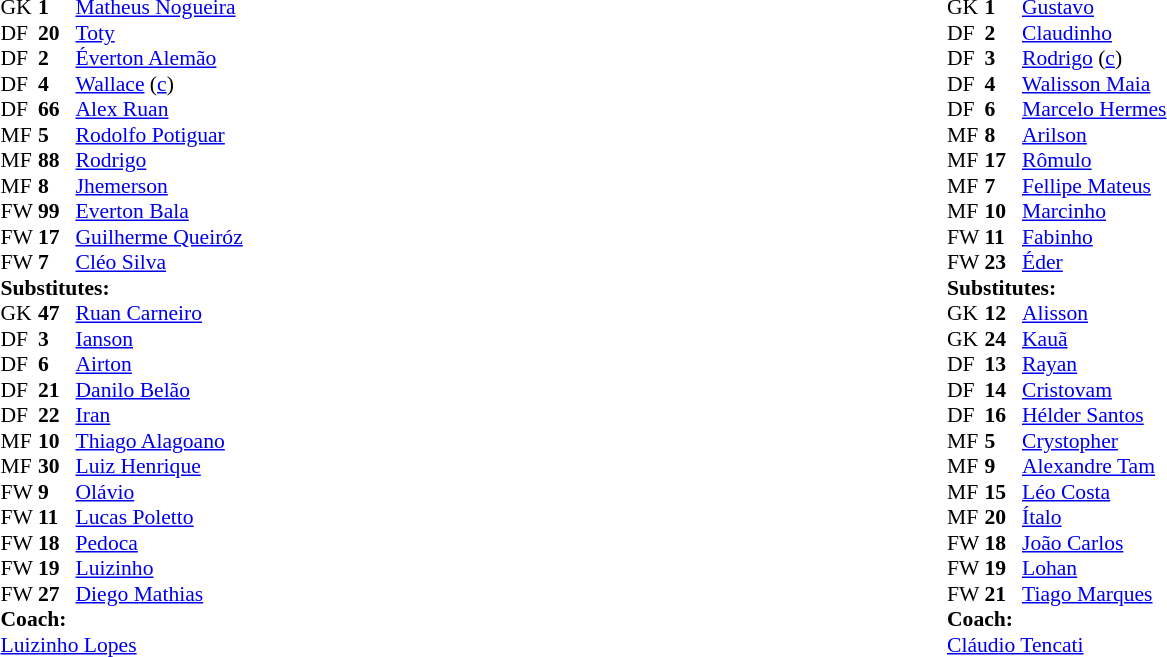<table width="100%">
<tr>
<td vstyle="text-align:top" width="40%"><br><table style="font-size:90%" cellspacing="0" cellpadding="0">
<tr>
<th width=25></th>
<th width=25></th>
</tr>
<tr>
<td>GK</td>
<td><strong>1</strong></td>
<td> <a href='#'>Matheus Nogueira</a></td>
</tr>
<tr>
<td>DF</td>
<td><strong>20</strong></td>
<td> <a href='#'>Toty</a></td>
<td></td>
<td></td>
</tr>
<tr>
<td>DF</td>
<td><strong>2</strong></td>
<td> <a href='#'>Éverton Alemão</a></td>
</tr>
<tr>
<td>DF</td>
<td><strong>4</strong></td>
<td> <a href='#'>Wallace</a> (<a href='#'>c</a>)</td>
<td></td>
</tr>
<tr>
<td>DF</td>
<td><strong>66</strong></td>
<td> <a href='#'>Alex Ruan</a></td>
</tr>
<tr>
<td>MF</td>
<td><strong>5</strong></td>
<td> <a href='#'>Rodolfo Potiguar</a></td>
<td></td>
</tr>
<tr>
<td>MF</td>
<td><strong>88</strong></td>
<td> <a href='#'>Rodrigo</a></td>
<td></td>
<td></td>
</tr>
<tr>
<td>MF</td>
<td><strong>8</strong></td>
<td> <a href='#'>Jhemerson</a></td>
</tr>
<tr>
<td>FW</td>
<td><strong>99</strong></td>
<td> <a href='#'>Everton Bala</a></td>
<td></td>
<td></td>
</tr>
<tr>
<td>FW</td>
<td><strong>17</strong></td>
<td> <a href='#'>Guilherme Queiróz</a></td>
<td></td>
<td></td>
</tr>
<tr>
<td>FW</td>
<td><strong>7</strong></td>
<td> <a href='#'>Cléo Silva</a></td>
</tr>
<tr>
<td colspan=3><strong>Substitutes:</strong></td>
</tr>
<tr>
<td>GK</td>
<td><strong>47</strong></td>
<td> <a href='#'>Ruan Carneiro</a></td>
</tr>
<tr>
<td>DF</td>
<td><strong>3</strong></td>
<td> <a href='#'>Ianson</a></td>
</tr>
<tr>
<td>DF</td>
<td><strong>6</strong></td>
<td> <a href='#'>Airton</a></td>
</tr>
<tr>
<td>DF</td>
<td><strong>21</strong></td>
<td> <a href='#'>Danilo Belão</a></td>
</tr>
<tr>
<td>DF</td>
<td><strong>22</strong></td>
<td> <a href='#'>Iran</a></td>
</tr>
<tr>
<td>MF</td>
<td><strong>10</strong></td>
<td> <a href='#'>Thiago Alagoano</a></td>
<td></td>
<td></td>
</tr>
<tr>
<td>MF</td>
<td><strong>30</strong></td>
<td> <a href='#'>Luiz Henrique</a></td>
</tr>
<tr>
<td>FW</td>
<td><strong>9</strong></td>
<td> <a href='#'>Olávio</a></td>
<td></td>
<td></td>
</tr>
<tr>
<td>FW</td>
<td><strong>11</strong></td>
<td> <a href='#'>Lucas Poletto</a></td>
<td></td>
<td></td>
</tr>
<tr>
<td>FW</td>
<td><strong>18</strong></td>
<td> <a href='#'>Pedoca</a></td>
<td></td>
</tr>
<tr>
<td>FW</td>
<td><strong>19</strong></td>
<td> <a href='#'>Luizinho</a></td>
</tr>
<tr>
<td>FW</td>
<td><strong>27</strong></td>
<td> <a href='#'>Diego Mathias</a></td>
<td></td>
<td></td>
</tr>
<tr>
<td colspan=3><strong>Coach:</strong></td>
</tr>
<tr>
<td colspan=4> <a href='#'>Luizinho Lopes</a></td>
</tr>
</table>
</td>
<td vstyle="text-align:top" width="40%"><br><table style="font-size:90%" cellspacing="0" cellpadding="0">
<tr>
<th width=25></th>
<th width=25></th>
</tr>
<tr>
<td>GK</td>
<td><strong>1</strong></td>
<td> <a href='#'>Gustavo</a></td>
<td></td>
</tr>
<tr>
<td>DF</td>
<td><strong>2</strong></td>
<td> <a href='#'>Claudinho</a></td>
<td></td>
<td></td>
</tr>
<tr>
<td>DF</td>
<td><strong>3</strong></td>
<td> <a href='#'>Rodrigo</a> (<a href='#'>c</a>)</td>
</tr>
<tr>
<td>DF</td>
<td><strong>4</strong></td>
<td> <a href='#'>Walisson Maia</a></td>
</tr>
<tr>
<td>DF</td>
<td><strong>6</strong></td>
<td> <a href='#'>Marcelo Hermes</a></td>
</tr>
<tr>
<td>MF</td>
<td><strong>8</strong></td>
<td> <a href='#'>Arilson</a></td>
<td></td>
</tr>
<tr>
<td>MF</td>
<td><strong>17</strong></td>
<td> <a href='#'>Rômulo</a></td>
<td></td>
<td></td>
</tr>
<tr>
<td>MF</td>
<td><strong>7</strong></td>
<td> <a href='#'>Fellipe Mateus</a></td>
</tr>
<tr>
<td>MF</td>
<td><strong>10</strong></td>
<td> <a href='#'>Marcinho</a></td>
<td></td>
<td></td>
</tr>
<tr>
<td>FW</td>
<td><strong>11</strong></td>
<td> <a href='#'>Fabinho</a></td>
<td></td>
<td></td>
</tr>
<tr>
<td>FW</td>
<td><strong>23</strong></td>
<td> <a href='#'>Éder</a></td>
<td></td>
<td></td>
</tr>
<tr>
<td colspan=3><strong>Substitutes:</strong></td>
</tr>
<tr>
<td>GK</td>
<td><strong>12</strong></td>
<td> <a href='#'>Alisson</a></td>
</tr>
<tr>
<td>GK</td>
<td><strong>24</strong></td>
<td> <a href='#'>Kauã</a></td>
</tr>
<tr>
<td>DF</td>
<td><strong>13</strong></td>
<td> <a href='#'>Rayan</a></td>
</tr>
<tr>
<td>DF</td>
<td><strong>14</strong></td>
<td> <a href='#'>Cristovam</a></td>
<td></td>
<td></td>
</tr>
<tr>
<td>DF</td>
<td><strong>16</strong></td>
<td> <a href='#'>Hélder Santos</a></td>
<td></td>
<td></td>
</tr>
<tr>
<td>MF</td>
<td><strong>5</strong></td>
<td> <a href='#'>Crystopher</a></td>
<td></td>
<td></td>
</tr>
<tr>
<td>MF</td>
<td><strong>9</strong></td>
<td> <a href='#'>Alexandre Tam</a></td>
</tr>
<tr>
<td>MF</td>
<td><strong>15</strong></td>
<td> <a href='#'>Léo Costa</a></td>
<td></td>
<td></td>
</tr>
<tr>
<td>MF</td>
<td><strong>20</strong></td>
<td> <a href='#'>Ítalo</a></td>
</tr>
<tr>
<td>FW</td>
<td><strong>18</strong></td>
<td> <a href='#'>João Carlos</a></td>
</tr>
<tr>
<td>FW</td>
<td><strong>19</strong></td>
<td> <a href='#'>Lohan</a></td>
<td></td>
<td></td>
</tr>
<tr>
<td>FW</td>
<td><strong>21</strong></td>
<td> <a href='#'>Tiago Marques</a></td>
</tr>
<tr>
<td colspan=3><strong>Coach:</strong></td>
</tr>
<tr>
<td colspan=4> <a href='#'>Cláudio Tencati</a></td>
</tr>
</table>
</td>
</tr>
</table>
